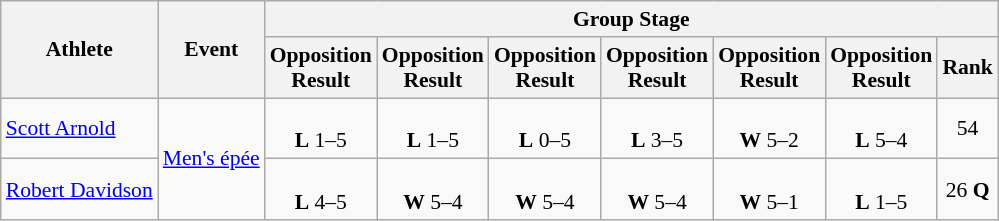<table class=wikitable style="font-size:90%">
<tr>
<th rowspan="2">Athlete</th>
<th rowspan="2">Event</th>
<th colspan="7">Group Stage</th>
</tr>
<tr>
<th>Opposition<br>Result</th>
<th>Opposition<br>Result</th>
<th>Opposition<br>Result</th>
<th>Opposition<br>Result</th>
<th>Opposition<br>Result</th>
<th>Opposition<br>Result</th>
<th>Rank</th>
</tr>
<tr align=center>
<td align=left><a href='#'>Scott Arnold</a></td>
<td align=left rowspan=2><a href='#'>Men's épée</a></td>
<td><br><strong>L</strong> 1–5</td>
<td><br><strong>L</strong> 1–5</td>
<td><br><strong>L</strong> 0–5</td>
<td><br><strong>L</strong> 3–5</td>
<td><br><strong>W</strong> 5–2</td>
<td><br><strong>L</strong> 5–4</td>
<td>54</td>
</tr>
<tr align=center>
<td align=left><a href='#'>Robert Davidson</a></td>
<td><br><strong>L</strong> 4–5</td>
<td><br><strong>W</strong> 5–4</td>
<td><br><strong>W</strong> 5–4</td>
<td><br><strong>W</strong> 5–4</td>
<td><br><strong>W</strong> 5–1</td>
<td><br><strong>L</strong> 1–5</td>
<td>26 <strong>Q</strong></td>
</tr>
</table>
